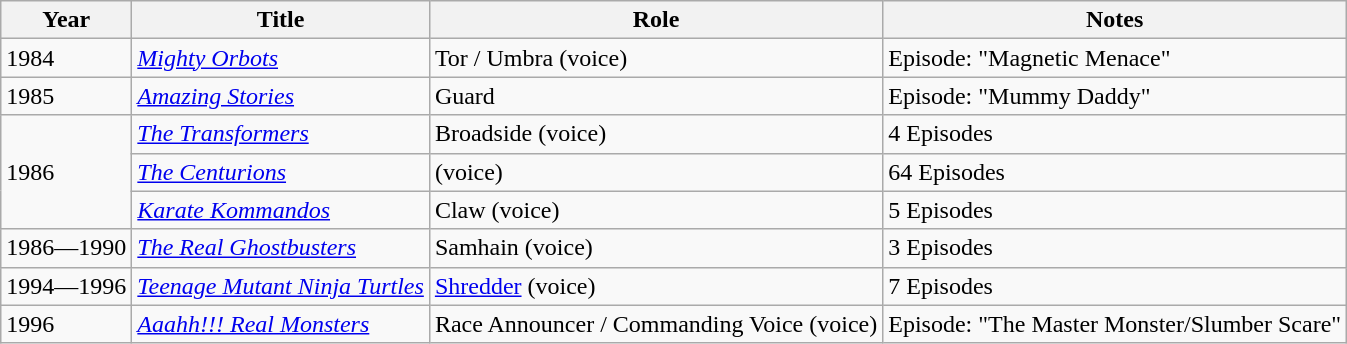<table class="wikitable sortable plainrowheaders" style="white-space:nowrap">
<tr>
<th>Year</th>
<th>Title</th>
<th>Role</th>
<th>Notes</th>
</tr>
<tr>
<td>1984</td>
<td><em><a href='#'>Mighty Orbots</a></em></td>
<td>Tor / Umbra (voice)</td>
<td>Episode: "Magnetic Menace"</td>
</tr>
<tr>
<td>1985</td>
<td><em><a href='#'>Amazing Stories</a></em></td>
<td>Guard</td>
<td>Episode: "Mummy Daddy"</td>
</tr>
<tr>
<td rowspan="3">1986</td>
<td><em><a href='#'>The Transformers</a></em></td>
<td>Broadside (voice)</td>
<td>4 Episodes</td>
</tr>
<tr>
<td><em><a href='#'>The Centurions</a></em></td>
<td>(voice)</td>
<td>64 Episodes</td>
</tr>
<tr>
<td><em><a href='#'>Karate Kommandos</a></em></td>
<td>Claw (voice)</td>
<td>5 Episodes</td>
</tr>
<tr>
<td>1986—1990</td>
<td><em><a href='#'>The Real Ghostbusters</a></em></td>
<td>Samhain (voice)</td>
<td>3 Episodes</td>
</tr>
<tr>
<td>1994—1996</td>
<td><em><a href='#'>Teenage Mutant Ninja Turtles</a></em></td>
<td><a href='#'>Shredder</a> (voice)</td>
<td>7 Episodes</td>
</tr>
<tr>
<td>1996</td>
<td><em><a href='#'>Aaahh!!! Real Monsters</a></em></td>
<td>Race Announcer / Commanding Voice (voice)</td>
<td>Episode: "The Master Monster/Slumber Scare"</td>
</tr>
</table>
